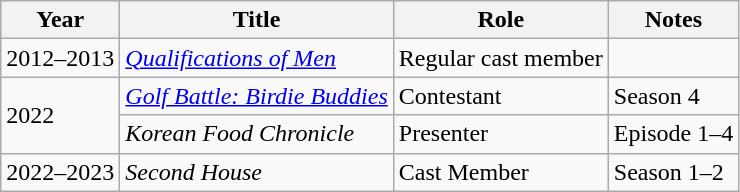<table class="wikitable">
<tr>
<th>Year</th>
<th>Title</th>
<th>Role</th>
<th>Notes</th>
</tr>
<tr>
<td>2012–2013</td>
<td><em><a href='#'>Qualifications of Men</a></em></td>
<td>Regular cast member</td>
<td></td>
</tr>
<tr>
<td rowspan=2>2022</td>
<td><em><a href='#'>Golf Battle: Birdie Buddies</a></em></td>
<td>Contestant</td>
<td>Season 4</td>
</tr>
<tr>
<td><em>Korean Food Chronicle</em></td>
<td>Presenter</td>
<td>Episode 1–4</td>
</tr>
<tr>
<td>2022–2023</td>
<td><em>Second House</em></td>
<td>Cast Member</td>
<td>Season 1–2</td>
</tr>
</table>
